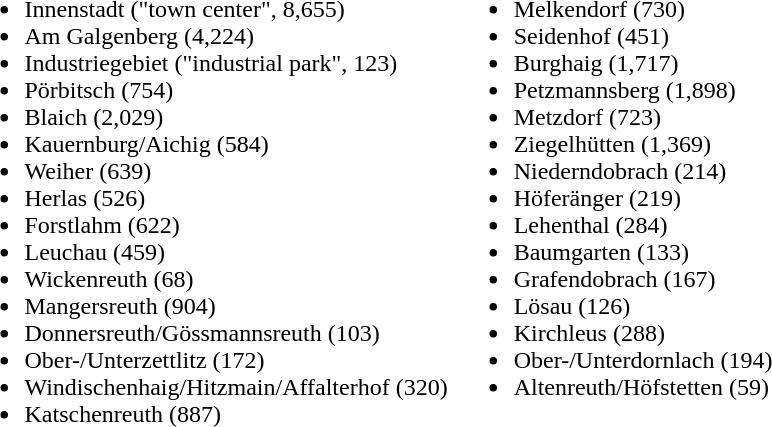<table>
<tr>
<td valign="top"><br><ul><li>Innenstadt ("town center", 8,655)</li><li>Am Galgenberg (4,224)</li><li>Industriegebiet ("industrial park", 123)</li><li>Pörbitsch (754)</li><li>Blaich (2,029)</li><li>Kauernburg/Aichig (584)</li><li>Weiher (639)</li><li>Herlas (526)</li><li>Forstlahm (622)</li><li>Leuchau (459)</li><li>Wickenreuth (68)</li><li>Mangersreuth (904)</li><li>Donnersreuth/Gössmannsreuth (103)</li><li>Ober-/Unterzettlitz (172)</li><li>Windischenhaig/Hitzmain/Affalterhof (320)</li><li>Katschenreuth (887)</li></ul></td>
<td valign="top"><br><ul><li>Melkendorf (730)</li><li>Seidenhof (451)</li><li>Burghaig (1,717)</li><li>Petzmannsberg (1,898)</li><li>Metzdorf (723)</li><li>Ziegelhütten (1,369)</li><li>Niederndobrach (214)</li><li>Höferänger (219)</li><li>Lehenthal (284)</li><li>Baumgarten (133)</li><li>Grafendobrach (167)</li><li>Lösau (126)</li><li>Kirchleus (288)</li><li>Ober-/Unterdornlach (194)</li><li>Altenreuth/Höfstetten (59)</li></ul></td>
</tr>
</table>
